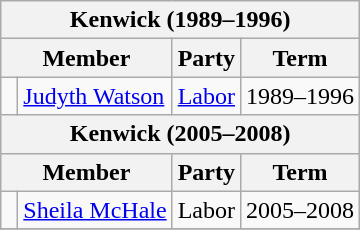<table class="wikitable">
<tr>
<th colspan="4">Kenwick (1989–1996)</th>
</tr>
<tr>
<th colspan="2">Member</th>
<th>Party</th>
<th>Term</th>
</tr>
<tr>
<td> </td>
<td><a href='#'>Judyth Watson</a></td>
<td><a href='#'>Labor</a></td>
<td>1989–1996</td>
</tr>
<tr>
<th colspan="4">Kenwick (2005–2008)</th>
</tr>
<tr>
<th colspan="2">Member</th>
<th>Party</th>
<th>Term</th>
</tr>
<tr>
<td> </td>
<td><a href='#'>Sheila McHale</a></td>
<td>Labor</td>
<td>2005–2008</td>
</tr>
<tr>
</tr>
</table>
